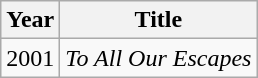<table class="wikitable">
<tr>
<th>Year</th>
<th>Title</th>
</tr>
<tr>
<td>2001</td>
<td><em>To All Our Escapes</em></td>
</tr>
</table>
